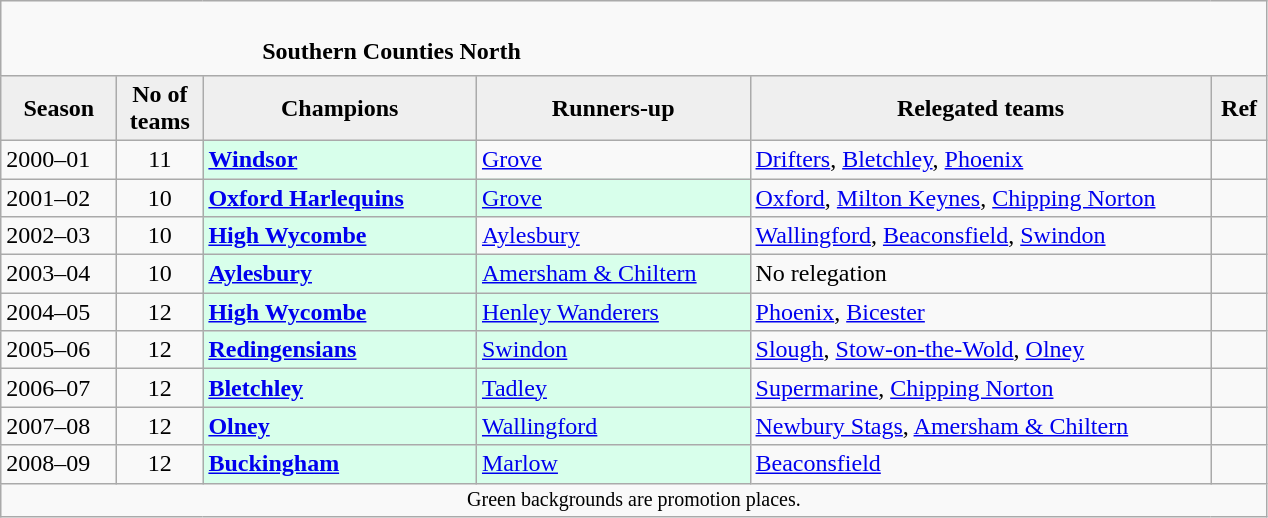<table class="wikitable" style="text-align: left;">
<tr>
<td colspan="11" cellpadding="0" cellspacing="0"><br><table border="0" style="width:100%;" cellpadding="0" cellspacing="0">
<tr>
<td style="width:20%; border:0;"></td>
<td style="border:0;"><strong>Southern Counties North</strong></td>
<td style="width:20%; border:0;"></td>
</tr>
</table>
</td>
</tr>
<tr>
<th style="background:#efefef; width:70px;">Season</th>
<th style="background:#efefef; width:50px;">No of teams</th>
<th style="background:#efefef; width:175px;">Champions</th>
<th style="background:#efefef; width:175px;">Runners-up</th>
<th style="background:#efefef; width:300px;">Relegated teams</th>
<th style="background:#efefef; width:30px;">Ref</th>
</tr>
<tr align=left>
<td>2000–01</td>
<td style="text-align: center;">11</td>
<td style="background:#d8ffeb;"><strong><a href='#'>Windsor</a></strong></td>
<td><a href='#'>Grove</a></td>
<td><a href='#'>Drifters</a>, <a href='#'>Bletchley</a>, <a href='#'>Phoenix</a></td>
<td></td>
</tr>
<tr>
<td>2001–02</td>
<td style="text-align: center;">10</td>
<td style="background:#d8ffeb;"><strong><a href='#'>Oxford Harlequins</a></strong></td>
<td style="background:#d8ffeb;"><a href='#'>Grove</a></td>
<td><a href='#'>Oxford</a>, <a href='#'>Milton Keynes</a>, <a href='#'>Chipping Norton</a></td>
<td></td>
</tr>
<tr>
<td>2002–03</td>
<td style="text-align: center;">10</td>
<td style="background:#d8ffeb;"><strong><a href='#'>High Wycombe</a></strong></td>
<td><a href='#'>Aylesbury</a></td>
<td><a href='#'>Wallingford</a>, <a href='#'>Beaconsfield</a>, <a href='#'>Swindon</a></td>
<td></td>
</tr>
<tr>
<td>2003–04</td>
<td style="text-align: center;">10</td>
<td style="background:#d8ffeb;"><strong><a href='#'>Aylesbury</a></strong></td>
<td style="background:#d8ffeb;"><a href='#'>Amersham & Chiltern</a></td>
<td>No relegation</td>
<td></td>
</tr>
<tr>
<td>2004–05</td>
<td style="text-align: center;">12</td>
<td style="background:#d8ffeb;"><strong><a href='#'>High Wycombe</a></strong></td>
<td style="background:#d8ffeb;"><a href='#'>Henley Wanderers</a></td>
<td><a href='#'>Phoenix</a>, <a href='#'>Bicester</a></td>
<td></td>
</tr>
<tr>
<td>2005–06</td>
<td style="text-align: center;">12</td>
<td style="background:#d8ffeb;"><strong><a href='#'>Redingensians</a></strong></td>
<td style="background:#d8ffeb;"><a href='#'>Swindon</a></td>
<td><a href='#'>Slough</a>, <a href='#'>Stow-on-the-Wold</a>, <a href='#'>Olney</a></td>
<td></td>
</tr>
<tr>
<td>2006–07</td>
<td style="text-align: center;">12</td>
<td style="background:#d8ffeb;"><strong><a href='#'>Bletchley</a></strong></td>
<td style="background:#d8ffeb;"><a href='#'>Tadley</a></td>
<td><a href='#'>Supermarine</a>, <a href='#'>Chipping Norton</a></td>
<td></td>
</tr>
<tr>
<td>2007–08</td>
<td style="text-align: center;">12</td>
<td style="background:#d8ffeb;"><strong><a href='#'>Olney</a></strong></td>
<td style="background:#d8ffeb;"><a href='#'>Wallingford</a></td>
<td><a href='#'>Newbury Stags</a>, <a href='#'>Amersham & Chiltern</a></td>
<td></td>
</tr>
<tr>
<td>2008–09</td>
<td style="text-align: center;">12</td>
<td style="background:#d8ffeb;"><strong><a href='#'>Buckingham</a></strong></td>
<td style="background:#d8ffeb;"><a href='#'>Marlow</a></td>
<td><a href='#'>Beaconsfield</a></td>
<td></td>
</tr>
<tr>
<td colspan="15"  style="border:0; font-size:smaller; text-align:center;">Green backgrounds are promotion places.</td>
</tr>
</table>
